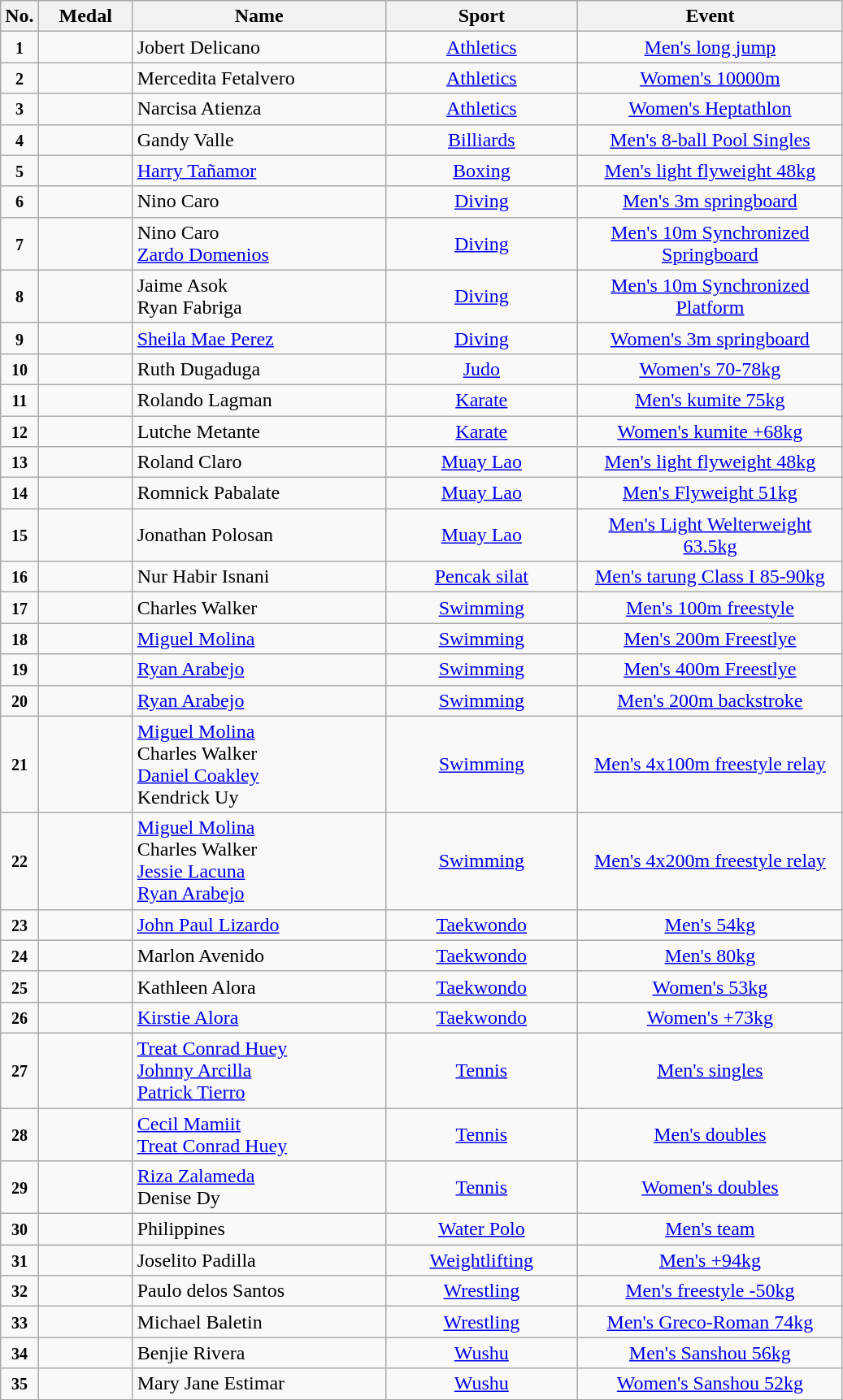<table class="wikitable" style="font-size:100%; text-align:center;">
<tr>
<th width="10">No.</th>
<th width="70">Medal</th>
<th width="200">Name</th>
<th width="150">Sport</th>
<th width="210">Event</th>
</tr>
<tr>
<td><small><strong>1</strong></small></td>
<td></td>
<td align=left>Jobert Delicano</td>
<td> <a href='#'>Athletics</a></td>
<td><a href='#'>Men's long jump</a></td>
</tr>
<tr>
<td><small><strong>2</strong></small></td>
<td></td>
<td align=left>Mercedita Fetalvero</td>
<td> <a href='#'>Athletics</a></td>
<td><a href='#'>Women's 10000m</a></td>
</tr>
<tr>
<td><small><strong>3</strong></small></td>
<td></td>
<td align=left>Narcisa Atienza</td>
<td> <a href='#'>Athletics</a></td>
<td><a href='#'>Women's Heptathlon</a></td>
</tr>
<tr>
<td><small><strong>4</strong></small></td>
<td></td>
<td align=left>Gandy Valle</td>
<td> <a href='#'>Billiards</a></td>
<td><a href='#'>Men's 8-ball Pool Singles</a></td>
</tr>
<tr>
<td><small><strong>5</strong></small></td>
<td></td>
<td align=left><a href='#'>Harry Tañamor</a></td>
<td> <a href='#'>Boxing</a></td>
<td><a href='#'>Men's light flyweight 48kg</a></td>
</tr>
<tr>
<td><small><strong>6</strong></small></td>
<td></td>
<td align=left>Nino Caro</td>
<td> <a href='#'>Diving</a></td>
<td><a href='#'>Men's 3m springboard</a></td>
</tr>
<tr>
<td><small><strong>7</strong></small></td>
<td></td>
<td align=left>Nino Caro<br><a href='#'>Zardo Domenios</a></td>
<td> <a href='#'>Diving</a></td>
<td><a href='#'>Men's 10m Synchronized Springboard</a></td>
</tr>
<tr>
<td><small><strong>8</strong></small></td>
<td></td>
<td align=left>Jaime Asok<br>Ryan Fabriga</td>
<td> <a href='#'>Diving</a></td>
<td><a href='#'>Men's 10m Synchronized Platform</a></td>
</tr>
<tr>
<td><small><strong>9</strong></small></td>
<td></td>
<td align=left><a href='#'>Sheila Mae Perez</a></td>
<td> <a href='#'>Diving</a></td>
<td><a href='#'>Women's 3m springboard</a></td>
</tr>
<tr>
<td><small><strong>10</strong></small></td>
<td></td>
<td align=left>Ruth Dugaduga</td>
<td> <a href='#'>Judo</a></td>
<td><a href='#'>Women's 70-78kg</a></td>
</tr>
<tr>
<td><small><strong>11</strong></small></td>
<td></td>
<td align=left>Rolando Lagman</td>
<td> <a href='#'>Karate</a></td>
<td><a href='#'>Men's kumite 75kg</a></td>
</tr>
<tr>
<td><small><strong>12</strong></small></td>
<td></td>
<td align=left>Lutche Metante</td>
<td> <a href='#'>Karate</a></td>
<td><a href='#'>Women's kumite +68kg</a></td>
</tr>
<tr>
<td><small><strong>13</strong></small></td>
<td></td>
<td align=left>Roland Claro</td>
<td> <a href='#'>Muay Lao</a></td>
<td><a href='#'>Men's light flyweight 48kg</a></td>
</tr>
<tr>
<td><small><strong>14</strong></small></td>
<td></td>
<td align=left>Romnick Pabalate</td>
<td> <a href='#'>Muay Lao</a></td>
<td><a href='#'>Men's Flyweight 51kg</a></td>
</tr>
<tr>
<td><small><strong>15</strong></small></td>
<td></td>
<td align=left>Jonathan Polosan</td>
<td> <a href='#'>Muay Lao</a></td>
<td><a href='#'>Men's Light Welterweight 63.5kg</a></td>
</tr>
<tr>
<td><small><strong>16</strong></small></td>
<td></td>
<td align=left>Nur Habir Isnani</td>
<td> <a href='#'>Pencak silat</a></td>
<td><a href='#'>Men's tarung Class I 85-90kg</a></td>
</tr>
<tr>
<td><small><strong>17</strong></small></td>
<td></td>
<td align=left>Charles Walker</td>
<td> <a href='#'>Swimming</a></td>
<td><a href='#'>Men's 100m freestyle</a></td>
</tr>
<tr>
<td><small><strong>18</strong></small></td>
<td></td>
<td align=left><a href='#'>Miguel Molina</a></td>
<td> <a href='#'>Swimming</a></td>
<td><a href='#'>Men's 200m Freestlye</a></td>
</tr>
<tr>
<td><small><strong>19</strong></small></td>
<td></td>
<td align=left><a href='#'>Ryan Arabejo</a></td>
<td> <a href='#'>Swimming</a></td>
<td><a href='#'>Men's 400m Freestlye</a></td>
</tr>
<tr>
<td><small><strong>20</strong></small></td>
<td></td>
<td align=left><a href='#'>Ryan Arabejo</a></td>
<td> <a href='#'>Swimming</a></td>
<td><a href='#'>Men's 200m backstroke</a></td>
</tr>
<tr>
<td><small><strong>21</strong></small></td>
<td></td>
<td align=left><a href='#'>Miguel Molina</a><br>Charles Walker<br><a href='#'>Daniel Coakley</a><br>Kendrick Uy</td>
<td> <a href='#'>Swimming</a></td>
<td><a href='#'>Men's 4x100m freestyle relay</a></td>
</tr>
<tr>
<td><small><strong>22</strong></small></td>
<td></td>
<td align=left><a href='#'>Miguel Molina</a><br>Charles Walker<br><a href='#'>Jessie Lacuna</a><br><a href='#'>Ryan Arabejo</a></td>
<td> <a href='#'>Swimming</a></td>
<td><a href='#'>Men's 4x200m freestyle relay</a></td>
</tr>
<tr>
<td><small><strong>23</strong></small></td>
<td></td>
<td align=left><a href='#'>John Paul Lizardo</a></td>
<td> <a href='#'>Taekwondo</a></td>
<td><a href='#'>Men's 54kg</a></td>
</tr>
<tr>
<td><small><strong>24</strong></small></td>
<td></td>
<td align=left>Marlon Avenido</td>
<td> <a href='#'>Taekwondo</a></td>
<td><a href='#'>Men's 80kg</a></td>
</tr>
<tr>
<td><small><strong>25</strong></small></td>
<td></td>
<td align=left>Kathleen Alora</td>
<td> <a href='#'>Taekwondo</a></td>
<td><a href='#'>Women's 53kg</a></td>
</tr>
<tr>
<td><small><strong>26</strong></small></td>
<td></td>
<td align=left><a href='#'>Kirstie Alora</a></td>
<td> <a href='#'>Taekwondo</a></td>
<td><a href='#'>Women's +73kg</a></td>
</tr>
<tr>
<td><small><strong>27</strong></small></td>
<td></td>
<td align=left><a href='#'>Treat Conrad Huey</a><br><a href='#'>Johnny Arcilla</a><br><a href='#'>Patrick Tierro</a></td>
<td> <a href='#'>Tennis</a></td>
<td><a href='#'>Men's singles</a></td>
</tr>
<tr>
<td><small><strong>28</strong></small></td>
<td></td>
<td align=left><a href='#'>Cecil Mamiit</a><br><a href='#'>Treat Conrad Huey</a></td>
<td> <a href='#'>Tennis</a></td>
<td><a href='#'>Men's doubles</a></td>
</tr>
<tr>
<td><small><strong>29</strong></small></td>
<td></td>
<td align=left><a href='#'>Riza Zalameda</a><br>Denise Dy</td>
<td> <a href='#'>Tennis</a></td>
<td><a href='#'>Women's doubles</a></td>
</tr>
<tr>
<td><small><strong>30</strong></small></td>
<td></td>
<td align=left>Philippines</td>
<td> <a href='#'>Water Polo</a></td>
<td><a href='#'>Men's team</a></td>
</tr>
<tr>
<td><small><strong>31</strong></small></td>
<td></td>
<td align=left>Joselito Padilla</td>
<td> <a href='#'>Weightlifting</a></td>
<td><a href='#'>Men's +94kg</a></td>
</tr>
<tr>
<td><small><strong>32</strong></small></td>
<td></td>
<td align=left>Paulo delos Santos</td>
<td> <a href='#'>Wrestling</a></td>
<td><a href='#'>Men's freestyle -50kg</a></td>
</tr>
<tr>
<td><small><strong>33</strong></small></td>
<td></td>
<td align=left>Michael Baletin</td>
<td> <a href='#'>Wrestling</a></td>
<td><a href='#'>Men's Greco-Roman 74kg</a></td>
</tr>
<tr>
<td><small><strong>34</strong></small></td>
<td></td>
<td align=left>Benjie Rivera</td>
<td> <a href='#'>Wushu</a></td>
<td><a href='#'>Men's Sanshou 56kg</a></td>
</tr>
<tr>
<td><small><strong>35</strong></small></td>
<td></td>
<td align=left>Mary Jane Estimar</td>
<td> <a href='#'>Wushu</a></td>
<td><a href='#'>Women's Sanshou 52kg</a></td>
</tr>
</table>
